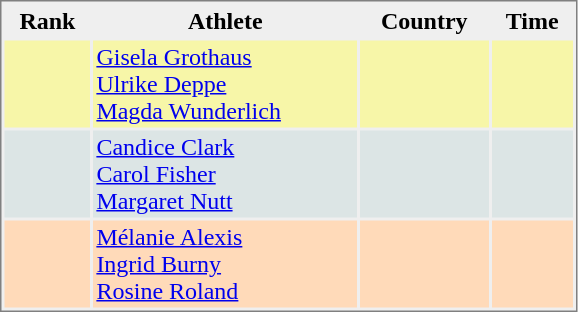<table style="border-style:solid;border-width:1px;border-color:#808080;background-color:#EFEFEF" cellspacing="2" cellpadding="2" width="385px">
<tr bgcolor="#EFEFEF">
<th>Rank</th>
<th>Athlete</th>
<th>Country</th>
<th>Time</th>
</tr>
<tr bgcolor="#F7F6A8">
<td align=center></td>
<td><a href='#'>Gisela Grothaus</a><br><a href='#'>Ulrike Deppe</a><br><a href='#'>Magda Wunderlich</a></td>
<td></td>
<td align="right"></td>
</tr>
<tr bgcolor="#DCE5E5">
<td align=center></td>
<td><a href='#'>Candice Clark</a><br><a href='#'>Carol Fisher</a><br><a href='#'>Margaret Nutt</a></td>
<td></td>
<td align="right"></td>
</tr>
<tr bgcolor="#FFDAB9">
<td align=center></td>
<td><a href='#'>Mélanie Alexis</a><br><a href='#'>Ingrid Burny</a><br><a href='#'>Rosine Roland</a></td>
<td></td>
<td align="right"></td>
</tr>
</table>
